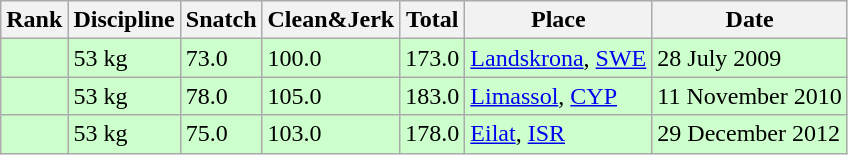<table class="wikitable">
<tr>
<th>Rank</th>
<th>Discipline</th>
<th>Snatch</th>
<th>Clean&Jerk</th>
<th>Total</th>
<th>Place</th>
<th>Date</th>
</tr>
<tr bgcolor=#CCFFCC>
<td></td>
<td>53 kg</td>
<td>73.0</td>
<td>100.0</td>
<td>173.0</td>
<td><a href='#'>Landskrona</a>, <a href='#'>SWE</a></td>
<td>28 July 2009</td>
</tr>
<tr bgcolor=#CCFFCC>
<td></td>
<td>53 kg</td>
<td>78.0</td>
<td>105.0</td>
<td>183.0</td>
<td><a href='#'>Limassol</a>, <a href='#'>CYP</a></td>
<td>11 November 2010</td>
</tr>
<tr bgcolor=#CCFFCC>
<td></td>
<td>53 kg</td>
<td>75.0</td>
<td>103.0</td>
<td>178.0</td>
<td><a href='#'>Eilat</a>, <a href='#'>ISR</a></td>
<td>29 December 2012</td>
</tr>
</table>
